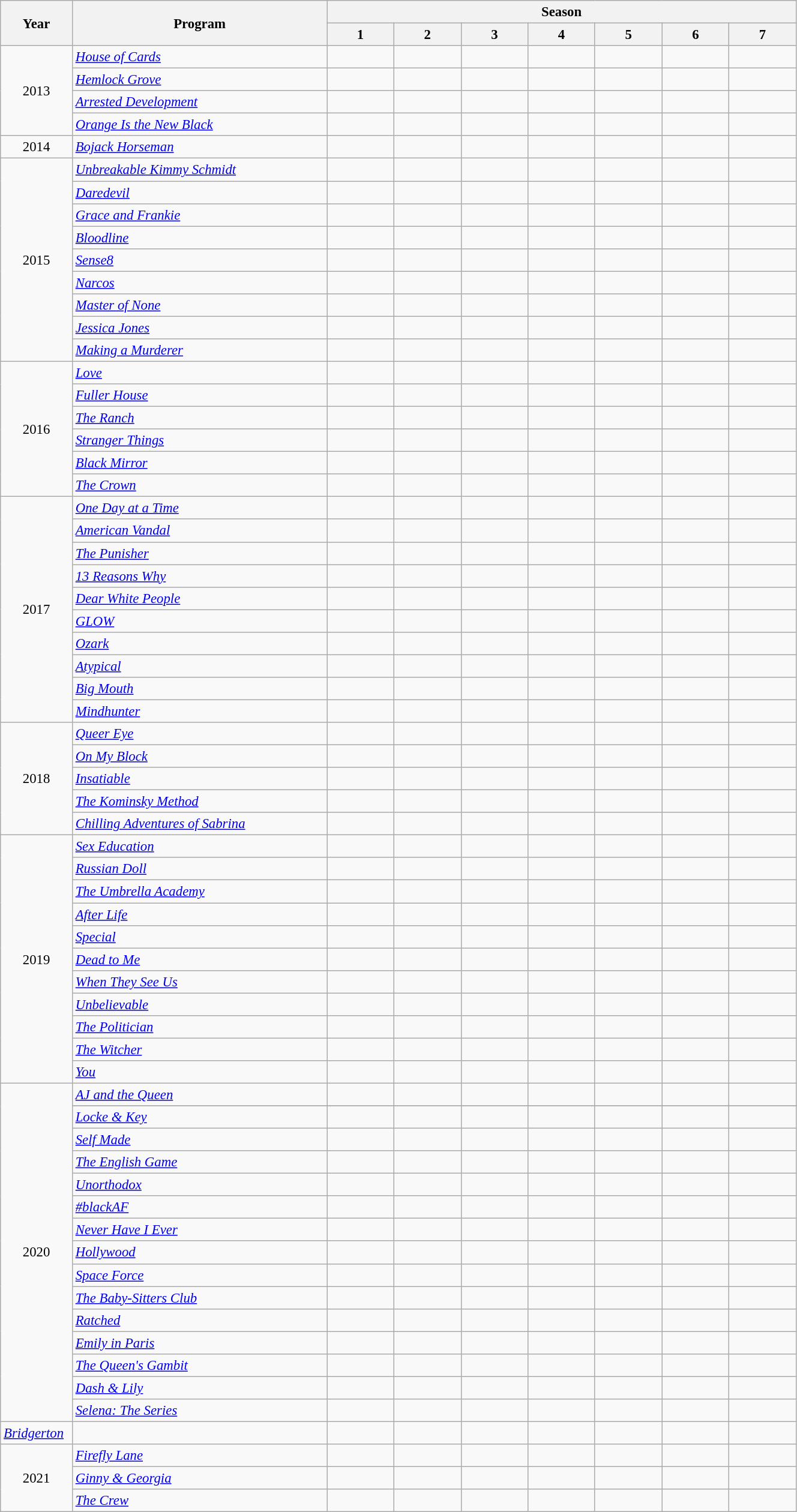<table class="wikitable plainrowheaders" style="font-size: 95%" width=70%>
<tr>
<th scope="col" style="width:1%;" rowspan="2">Year</th>
<th scope="col" style="width:19%;" rowspan="2">Program</th>
<th scope="col" style="width:80%;" colspan="7">Season</th>
</tr>
<tr>
<th scope="col" style="width:5%;">1</th>
<th scope="col" style="width:5%;">2</th>
<th scope="col" style="width:5%;">3</th>
<th scope="col" style="width:5%;">4</th>
<th scope="col" style="width:5%;">5</th>
<th scope="col" style="width:5%;">6</th>
<th scope="col" style="width:5%;">7</th>
</tr>
<tr>
<td rowspan="4" style="text-align:center;">2013</td>
<td><em><a href='#'>House of Cards</a></em></td>
<td></td>
<td></td>
<td></td>
<td></td>
<td></td>
<td></td>
<td></td>
</tr>
<tr>
<td><em><a href='#'>Hemlock Grove</a></em></td>
<td></td>
<td></td>
<td></td>
<td></td>
<td></td>
<td></td>
<td></td>
</tr>
<tr>
<td><em><a href='#'>Arrested Development</a></em></td>
<td></td>
<td></td>
<td></td>
<td></td>
<td></td>
<td></td>
<td></td>
</tr>
<tr>
<td><em><a href='#'>Orange Is the New Black</a></em></td>
<td></td>
<td></td>
<td></td>
<td></td>
<td></td>
<td></td>
<td></td>
</tr>
<tr>
<td rowspan="1" style="text-align:center;">2014</td>
<td><em><a href='#'>Bojack Horseman</a></em></td>
<td></td>
<td></td>
<td></td>
<td></td>
<td></td>
<td></td>
<td></td>
</tr>
<tr>
<td rowspan="9" style="text-align:center;">2015</td>
<td><em><a href='#'>Unbreakable Kimmy Schmidt</a></em></td>
<td></td>
<td></td>
<td></td>
<td></td>
<td></td>
<td></td>
<td></td>
</tr>
<tr>
<td><em><a href='#'>Daredevil</a></em></td>
<td></td>
<td></td>
<td></td>
<td></td>
<td></td>
<td></td>
<td></td>
</tr>
<tr>
<td><em><a href='#'>Grace and Frankie</a></em></td>
<td></td>
<td></td>
<td></td>
<td></td>
<td></td>
<td></td>
<td></td>
</tr>
<tr>
<td><em><a href='#'>Bloodline</a></em></td>
<td></td>
<td></td>
<td></td>
<td></td>
<td></td>
<td></td>
<td></td>
</tr>
<tr>
<td><em><a href='#'>Sense8</a></em></td>
<td></td>
<td></td>
<td></td>
<td></td>
<td></td>
<td></td>
<td></td>
</tr>
<tr>
<td><em><a href='#'>Narcos</a></em></td>
<td></td>
<td></td>
<td></td>
<td></td>
<td></td>
<td></td>
<td></td>
</tr>
<tr>
<td><em><a href='#'>Master of None</a></em></td>
<td></td>
<td></td>
<td></td>
<td></td>
<td></td>
<td></td>
<td></td>
</tr>
<tr>
<td><em><a href='#'>Jessica Jones</a></em></td>
<td></td>
<td></td>
<td></td>
<td></td>
<td></td>
<td></td>
<td></td>
</tr>
<tr>
<td><em><a href='#'>Making a Murderer</a></em></td>
<td></td>
<td></td>
<td></td>
<td></td>
<td></td>
<td></td>
<td></td>
</tr>
<tr>
<td rowspan="6" style="text-align:center;">2016</td>
<td><em><a href='#'>Love</a></em></td>
<td></td>
<td></td>
<td></td>
<td></td>
<td></td>
<td></td>
<td></td>
</tr>
<tr>
<td><em><a href='#'>Fuller House</a></em></td>
<td></td>
<td></td>
<td></td>
<td></td>
<td></td>
<td></td>
<td></td>
</tr>
<tr>
<td><em><a href='#'>The Ranch</a></em></td>
<td></td>
<td></td>
<td></td>
<td></td>
<td></td>
<td></td>
<td></td>
</tr>
<tr>
<td><em><a href='#'>Stranger Things</a></em></td>
<td></td>
<td></td>
<td></td>
<td></td>
<td></td>
<td></td>
<td></td>
</tr>
<tr>
<td><em><a href='#'>Black Mirror</a></em></td>
<td></td>
<td></td>
<td></td>
<td></td>
<td></td>
<td></td>
<td></td>
</tr>
<tr>
<td><em><a href='#'>The Crown</a></em></td>
<td></td>
<td></td>
<td></td>
<td></td>
<td></td>
<td></td>
<td></td>
</tr>
<tr>
<td rowspan="10" style="text-align:center;">2017</td>
<td><em><a href='#'>One Day at a Time</a></em></td>
<td></td>
<td></td>
<td></td>
<td></td>
<td></td>
<td></td>
<td></td>
</tr>
<tr>
<td><em><a href='#'>American Vandal</a></em></td>
<td></td>
<td></td>
<td></td>
<td></td>
<td></td>
<td></td>
<td></td>
</tr>
<tr>
<td><em><a href='#'>The Punisher</a></em></td>
<td></td>
<td></td>
<td></td>
<td></td>
<td></td>
<td></td>
<td></td>
</tr>
<tr>
<td><em><a href='#'>13 Reasons Why</a></em></td>
<td></td>
<td></td>
<td></td>
<td></td>
<td></td>
<td></td>
<td></td>
</tr>
<tr>
<td><em><a href='#'>Dear White People</a></em></td>
<td></td>
<td></td>
<td></td>
<td></td>
<td></td>
<td></td>
<td></td>
</tr>
<tr>
<td><em><a href='#'>GLOW</a></em></td>
<td></td>
<td></td>
<td></td>
<td></td>
<td></td>
<td></td>
<td></td>
</tr>
<tr>
<td><em><a href='#'>Ozark</a></em></td>
<td></td>
<td></td>
<td></td>
<td></td>
<td></td>
<td></td>
<td></td>
</tr>
<tr>
<td><em><a href='#'>Atypical</a></em></td>
<td></td>
<td></td>
<td></td>
<td></td>
<td></td>
<td></td>
<td></td>
</tr>
<tr>
<td><em><a href='#'>Big Mouth</a></em></td>
<td></td>
<td></td>
<td></td>
<td></td>
<td></td>
<td></td>
<td></td>
</tr>
<tr>
<td><em><a href='#'>Mindhunter</a></em></td>
<td></td>
<td></td>
<td></td>
<td></td>
<td></td>
<td></td>
<td></td>
</tr>
<tr>
<td rowspan="5" style="text-align:center;">2018</td>
<td><em><a href='#'>Queer Eye</a></em></td>
<td></td>
<td></td>
<td></td>
<td></td>
<td></td>
<td></td>
<td></td>
</tr>
<tr>
<td><em><a href='#'>On My Block</a></em></td>
<td></td>
<td></td>
<td></td>
<td></td>
<td></td>
<td></td>
<td></td>
</tr>
<tr>
<td><em><a href='#'>Insatiable</a></em></td>
<td></td>
<td></td>
<td></td>
<td></td>
<td></td>
<td></td>
<td></td>
</tr>
<tr>
<td><em><a href='#'>The Kominsky Method</a></em></td>
<td></td>
<td></td>
<td></td>
<td></td>
<td></td>
<td></td>
<td></td>
</tr>
<tr>
<td><em><a href='#'>Chilling Adventures of Sabrina</a></em></td>
<td></td>
<td></td>
<td></td>
<td></td>
<td></td>
<td></td>
<td></td>
</tr>
<tr>
<td rowspan="11" style="text-align:center;">2019</td>
<td><em><a href='#'>Sex Education</a></em></td>
<td></td>
<td></td>
<td></td>
<td></td>
<td></td>
<td></td>
<td></td>
</tr>
<tr>
<td><em><a href='#'>Russian Doll</a></em></td>
<td></td>
<td></td>
<td></td>
<td></td>
<td></td>
<td></td>
<td></td>
</tr>
<tr>
<td><em><a href='#'>The Umbrella Academy</a></em></td>
<td></td>
<td></td>
<td></td>
<td></td>
<td></td>
<td></td>
<td></td>
</tr>
<tr>
<td><em><a href='#'>After Life</a></em></td>
<td></td>
<td></td>
<td></td>
<td></td>
<td></td>
<td></td>
<td></td>
</tr>
<tr>
<td><em><a href='#'>Special</a></em></td>
<td></td>
<td></td>
<td></td>
<td></td>
<td></td>
<td></td>
<td></td>
</tr>
<tr>
<td><em><a href='#'>Dead to Me</a></em></td>
<td></td>
<td></td>
<td></td>
<td></td>
<td></td>
<td></td>
<td></td>
</tr>
<tr>
<td><em><a href='#'>When They See Us</a></em></td>
<td></td>
<td></td>
<td></td>
<td></td>
<td></td>
<td></td>
<td></td>
</tr>
<tr>
<td><em><a href='#'>Unbelievable</a></em></td>
<td></td>
<td></td>
<td></td>
<td></td>
<td></td>
<td></td>
<td></td>
</tr>
<tr>
<td><em><a href='#'>The Politician</a></em></td>
<td></td>
<td></td>
<td></td>
<td></td>
<td></td>
<td></td>
<td></td>
</tr>
<tr>
<td><em><a href='#'>The Witcher</a></em></td>
<td></td>
<td></td>
<td></td>
<td></td>
<td></td>
<td></td>
<td></td>
</tr>
<tr>
<td><em><a href='#'>You</a></em></td>
<td></td>
<td></td>
<td></td>
<td></td>
<td></td>
<td></td>
<td></td>
</tr>
<tr>
<td rowspan="16" style="text-align:center;">2020</td>
<td><em><a href='#'>AJ and the Queen</a></em></td>
<td></td>
<td></td>
<td></td>
<td></td>
<td></td>
<td></td>
<td></td>
</tr>
<tr>
</tr>
<tr>
<td><em><a href='#'>Locke & Key</a></em></td>
<td></td>
<td></td>
<td></td>
<td></td>
<td></td>
<td></td>
<td></td>
</tr>
<tr>
<td><em><a href='#'>Self Made</a></em></td>
<td></td>
<td></td>
<td></td>
<td></td>
<td></td>
<td></td>
<td></td>
</tr>
<tr>
<td><em><a href='#'>The English Game</a></em></td>
<td></td>
<td></td>
<td></td>
<td></td>
<td></td>
<td></td>
<td></td>
</tr>
<tr>
<td><em><a href='#'>Unorthodox</a></em></td>
<td></td>
<td></td>
<td></td>
<td></td>
<td></td>
<td></td>
<td></td>
</tr>
<tr>
<td><em><a href='#'>#blackAF</a></em></td>
<td></td>
<td></td>
<td></td>
<td></td>
<td></td>
<td></td>
<td></td>
</tr>
<tr>
<td><em><a href='#'>Never Have I Ever</a></em></td>
<td></td>
<td></td>
<td></td>
<td></td>
<td></td>
<td></td>
<td></td>
</tr>
<tr>
<td><em><a href='#'>Hollywood</a></em></td>
<td></td>
<td></td>
<td></td>
<td></td>
<td></td>
<td></td>
<td></td>
</tr>
<tr>
<td><em><a href='#'>Space Force</a></em></td>
<td></td>
<td></td>
<td></td>
<td></td>
<td></td>
<td></td>
<td></td>
</tr>
<tr>
<td><em><a href='#'>The Baby-Sitters Club</a></em></td>
<td></td>
<td></td>
<td></td>
<td></td>
<td></td>
<td></td>
<td></td>
</tr>
<tr>
<td><em><a href='#'>Ratched</a></em></td>
<td></td>
<td></td>
<td></td>
<td></td>
<td></td>
<td></td>
<td></td>
</tr>
<tr>
<td><em><a href='#'>Emily in Paris</a></em></td>
<td></td>
<td></td>
<td></td>
<td></td>
<td></td>
<td></td>
<td></td>
</tr>
<tr>
<td><em><a href='#'>The Queen's Gambit</a></em></td>
<td></td>
<td></td>
<td></td>
<td></td>
<td></td>
<td></td>
<td></td>
</tr>
<tr>
<td><em><a href='#'>Dash & Lily</a></em></td>
<td></td>
<td></td>
<td></td>
<td></td>
<td></td>
<td></td>
<td></td>
</tr>
<tr>
<td><em><a href='#'>Selena: The Series</a></em></td>
<td></td>
<td></td>
<td></td>
<td></td>
<td></td>
<td></td>
<td></td>
</tr>
<tr>
<td><em><a href='#'>Bridgerton</a></em></td>
<td></td>
<td></td>
<td></td>
<td></td>
<td></td>
<td></td>
<td></td>
</tr>
<tr>
<td rowspan="3" style="text-align:center;">2021</td>
<td><em><a href='#'>Firefly Lane</a></em></td>
<td></td>
<td></td>
<td></td>
<td></td>
<td></td>
<td></td>
<td></td>
</tr>
<tr>
<td><em><a href='#'>Ginny & Georgia</a></em></td>
<td></td>
<td></td>
<td></td>
<td></td>
<td></td>
<td></td>
<td></td>
</tr>
<tr>
<td><em><a href='#'>The Crew</a></em></td>
<td></td>
<td></td>
<td></td>
<td></td>
<td></td>
<td></td>
<td></td>
</tr>
</table>
